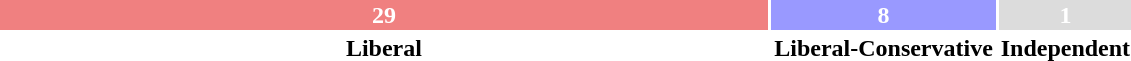<table style="width:60%; text-align:center;">
<tr style="color:white;">
<td style="background:#F08080; width:76.32%;"><strong>29</strong></td>
<td style="background:#9999FF; width:21.05%;"><strong>8</strong></td>
<td style="background:#DCDCDC; width:2.63%;"><strong>1</strong></td>
</tr>
<tr>
<td><span><strong>Liberal</strong></span></td>
<td><span><strong>Liberal-Conservative</strong></span></td>
<td><span><strong>Independent</strong></span></td>
</tr>
</table>
